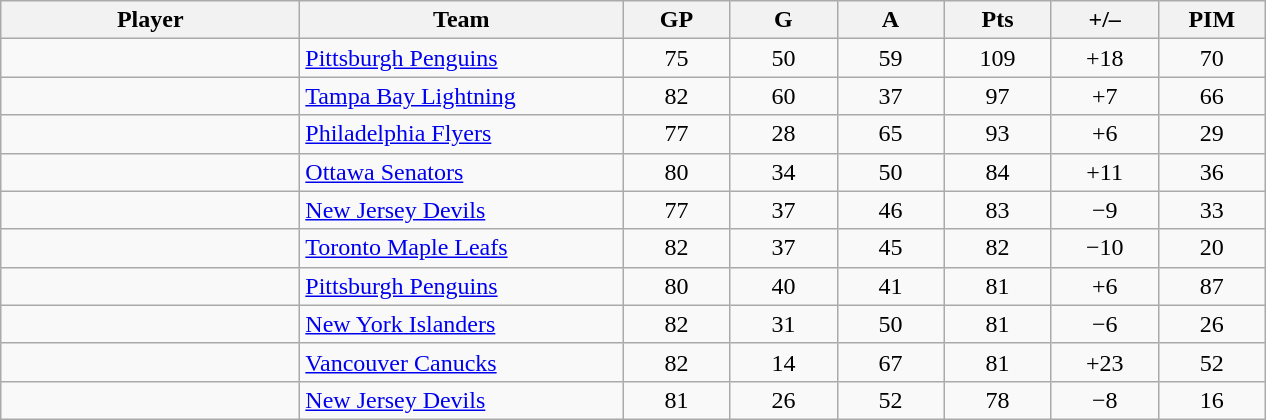<table class="wikitable sortable">
<tr>
<th style="width: 12em;">Player</th>
<th style="width: 13em;">Team</th>
<th style="width: 4em;">GP</th>
<th style="width: 4em;">G</th>
<th style="width: 4em;">A</th>
<th style="width: 4em;">Pts</th>
<th style="width: 4em;">+/–</th>
<th style="width: 4em;">PIM</th>
</tr>
<tr align="center">
<td align="left"></td>
<td align="left"><a href='#'>Pittsburgh Penguins</a></td>
<td>75</td>
<td>50</td>
<td>59</td>
<td>109</td>
<td>+18</td>
<td>70</td>
</tr>
<tr align="center">
<td align="left"></td>
<td align="left"><a href='#'>Tampa Bay Lightning</a></td>
<td>82</td>
<td>60</td>
<td>37</td>
<td>97</td>
<td>+7</td>
<td>66</td>
</tr>
<tr align="center">
<td align="left"></td>
<td align="left"><a href='#'>Philadelphia Flyers</a></td>
<td>77</td>
<td>28</td>
<td>65</td>
<td>93</td>
<td>+6</td>
<td>29</td>
</tr>
<tr align="center">
<td align="left"></td>
<td align="left"><a href='#'>Ottawa Senators</a></td>
<td>80</td>
<td>34</td>
<td>50</td>
<td>84</td>
<td>+11</td>
<td>36</td>
</tr>
<tr align="center">
<td align="left"></td>
<td align="left"><a href='#'>New Jersey Devils</a></td>
<td>77</td>
<td>37</td>
<td>46</td>
<td>83</td>
<td>−9</td>
<td>33</td>
</tr>
<tr align="center">
<td align="left"></td>
<td align="left"><a href='#'>Toronto Maple Leafs</a></td>
<td>82</td>
<td>37</td>
<td>45</td>
<td>82</td>
<td>−10</td>
<td>20</td>
</tr>
<tr align="center">
<td align="left"></td>
<td align="left"><a href='#'>Pittsburgh Penguins</a></td>
<td>80</td>
<td>40</td>
<td>41</td>
<td>81</td>
<td>+6</td>
<td>87</td>
</tr>
<tr align="center">
<td align="left"></td>
<td align="left"><a href='#'>New York Islanders</a></td>
<td>82</td>
<td>31</td>
<td>50</td>
<td>81</td>
<td>−6</td>
<td>26</td>
</tr>
<tr align="center">
<td align="left"></td>
<td align="left"><a href='#'>Vancouver Canucks</a></td>
<td>82</td>
<td>14</td>
<td>67</td>
<td>81</td>
<td>+23</td>
<td>52</td>
</tr>
<tr align="center">
<td align="left"></td>
<td align="left"><a href='#'>New Jersey Devils</a></td>
<td>81</td>
<td>26</td>
<td>52</td>
<td>78</td>
<td>−8</td>
<td>16</td>
</tr>
</table>
